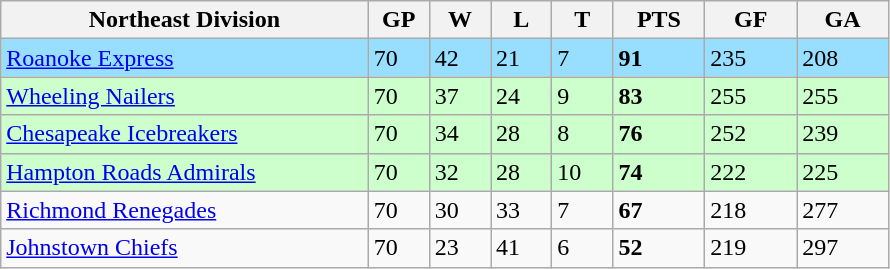<table class="wikitable">
<tr>
<th bgcolor="#DDDDFF" width="30%">Northeast Division</th>
<th bgcolor="#DDDDFF" width="5%">GP</th>
<th bgcolor="#DDDDFF" width="5%">W</th>
<th bgcolor="#DDDDFF" width="5%">L</th>
<th bgcolor="#DDDDFF" width="5%">T</th>
<th bgcolor="#DDDDFF" width="7.5%">PTS</th>
<th bgcolor="#DDDDFF" width="7.5%">GF</th>
<th bgcolor="#DDDDFF" width="7.5%">GA</th>
</tr>
<tr bgcolor="#97DEFF">
<td><a href='#'>Roanoke Express</a></td>
<td>70</td>
<td>42</td>
<td>21</td>
<td>7</td>
<td><strong>91</strong></td>
<td>235</td>
<td>208</td>
</tr>
<tr bgcolor="#ccffcc">
<td><a href='#'>Wheeling Nailers</a></td>
<td>70</td>
<td>37</td>
<td>24</td>
<td>9</td>
<td><strong>83</strong></td>
<td>255</td>
<td>255</td>
</tr>
<tr bgcolor="#ccffcc">
<td><a href='#'>Chesapeake Icebreakers</a></td>
<td>70</td>
<td>34</td>
<td>28</td>
<td>8</td>
<td><strong>76</strong></td>
<td>252</td>
<td>239</td>
</tr>
<tr bgcolor="#ccffcc">
<td><a href='#'>Hampton Roads Admirals</a></td>
<td>70</td>
<td>32</td>
<td>28</td>
<td>10</td>
<td><strong>74</strong></td>
<td>222</td>
<td>225</td>
</tr>
<tr>
<td><a href='#'>Richmond Renegades</a></td>
<td>70</td>
<td>30</td>
<td>33</td>
<td>7</td>
<td><strong>67</strong></td>
<td>218</td>
<td>277</td>
</tr>
<tr>
<td><a href='#'>Johnstown Chiefs</a></td>
<td>70</td>
<td>23</td>
<td>41</td>
<td>6</td>
<td><strong>52</strong></td>
<td>219</td>
<td>297</td>
</tr>
</table>
